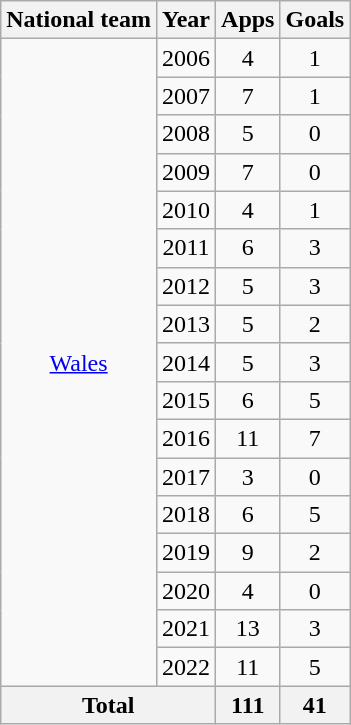<table class="wikitable" style="text-align: center;">
<tr>
<th>National team</th>
<th>Year</th>
<th>Apps</th>
<th>Goals</th>
</tr>
<tr>
<td rowspan="17"><a href='#'>Wales</a></td>
<td>2006</td>
<td>4</td>
<td>1</td>
</tr>
<tr>
<td>2007</td>
<td>7</td>
<td>1</td>
</tr>
<tr>
<td>2008</td>
<td>5</td>
<td>0</td>
</tr>
<tr>
<td>2009</td>
<td>7</td>
<td>0</td>
</tr>
<tr>
<td>2010</td>
<td>4</td>
<td>1</td>
</tr>
<tr>
<td>2011</td>
<td>6</td>
<td>3</td>
</tr>
<tr>
<td>2012</td>
<td>5</td>
<td>3</td>
</tr>
<tr>
<td>2013</td>
<td>5</td>
<td>2</td>
</tr>
<tr>
<td>2014</td>
<td>5</td>
<td>3</td>
</tr>
<tr>
<td>2015</td>
<td>6</td>
<td>5</td>
</tr>
<tr>
<td>2016</td>
<td>11</td>
<td>7</td>
</tr>
<tr>
<td>2017</td>
<td>3</td>
<td>0</td>
</tr>
<tr>
<td>2018</td>
<td>6</td>
<td>5</td>
</tr>
<tr>
<td>2019</td>
<td>9</td>
<td>2</td>
</tr>
<tr>
<td>2020</td>
<td>4</td>
<td>0</td>
</tr>
<tr>
<td>2021</td>
<td>13</td>
<td>3</td>
</tr>
<tr>
<td>2022</td>
<td>11</td>
<td>5</td>
</tr>
<tr>
<th colspan="2">Total</th>
<th>111</th>
<th>41</th>
</tr>
</table>
